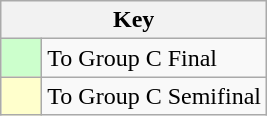<table class="wikitable" style="text-align: left;">
<tr>
<th colspan=2>Key</th>
</tr>
<tr>
<td style="background:#ccffcc; width:20px;"></td>
<td>To Group C Final</td>
</tr>
<tr>
<td style="background:#ffffcc; width:20px;"></td>
<td>To Group C Semifinal</td>
</tr>
</table>
